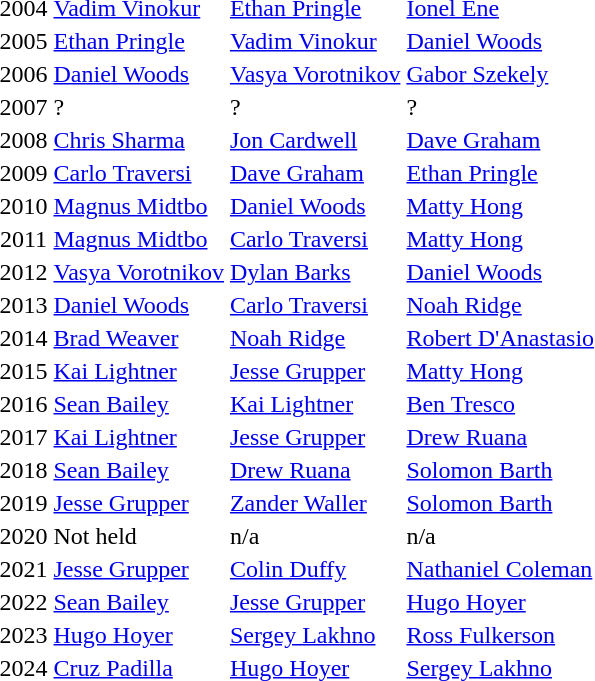<table>
<tr>
<td style="text-align:center;">2004</td>
<td><a href='#'>Vadim Vinokur</a></td>
<td><a href='#'>Ethan Pringle</a></td>
<td><a href='#'>Ionel Ene</a></td>
</tr>
<tr>
<td style="text-align:center;">2005</td>
<td><a href='#'>Ethan Pringle</a></td>
<td><a href='#'>Vadim Vinokur</a></td>
<td><a href='#'>Daniel Woods</a></td>
</tr>
<tr>
<td style="text-align:center;">2006</td>
<td><a href='#'>Daniel Woods</a></td>
<td><a href='#'>Vasya Vorotnikov</a></td>
<td><a href='#'>Gabor Szekely</a></td>
</tr>
<tr>
<td style="text-align:center;">2007</td>
<td>?</td>
<td>?</td>
<td>?</td>
</tr>
<tr>
<td style="text-align:center;">2008</td>
<td><a href='#'>Chris Sharma</a></td>
<td><a href='#'>Jon Cardwell</a></td>
<td><a href='#'>Dave Graham</a></td>
</tr>
<tr>
<td style="text-align:center;">2009</td>
<td><a href='#'>Carlo Traversi</a></td>
<td><a href='#'>Dave Graham</a></td>
<td><a href='#'>Ethan Pringle</a></td>
</tr>
<tr>
<td style="text-align:center;">2010</td>
<td><a href='#'>Magnus Midtbo</a></td>
<td><a href='#'>Daniel Woods</a></td>
<td><a href='#'>Matty Hong</a></td>
</tr>
<tr>
<td style="text-align:center;">2011</td>
<td><a href='#'>Magnus Midtbo</a></td>
<td><a href='#'>Carlo Traversi</a></td>
<td><a href='#'>Matty Hong</a></td>
</tr>
<tr>
<td style="text-align:center;">2012</td>
<td><a href='#'>Vasya Vorotnikov</a></td>
<td><a href='#'>Dylan Barks</a></td>
<td><a href='#'>Daniel Woods</a></td>
</tr>
<tr>
<td style="text-align:center;">2013</td>
<td><a href='#'>Daniel Woods</a></td>
<td><a href='#'>Carlo Traversi</a></td>
<td><a href='#'>Noah Ridge</a></td>
</tr>
<tr>
<td style="text-align:center;">2014</td>
<td><a href='#'>Brad Weaver</a></td>
<td><a href='#'>Noah Ridge</a></td>
<td><a href='#'>Robert D'Anastasio</a></td>
</tr>
<tr>
<td style="text-align:center;">2015</td>
<td><a href='#'>Kai Lightner</a></td>
<td><a href='#'>Jesse Grupper</a></td>
<td><a href='#'>Matty Hong</a></td>
</tr>
<tr>
<td style="text-align:center;">2016</td>
<td><a href='#'>Sean Bailey</a></td>
<td><a href='#'>Kai Lightner</a></td>
<td><a href='#'>Ben Tresco</a></td>
</tr>
<tr>
<td style="text-align:center;">2017</td>
<td><a href='#'>Kai Lightner</a></td>
<td><a href='#'>Jesse Grupper</a></td>
<td><a href='#'>Drew Ruana</a></td>
</tr>
<tr>
<td style="text-align:center;">2018</td>
<td><a href='#'>Sean Bailey</a></td>
<td><a href='#'>Drew Ruana</a></td>
<td><a href='#'>Solomon Barth</a></td>
</tr>
<tr>
<td style="text-align:center;">2019</td>
<td><a href='#'>Jesse Grupper</a></td>
<td><a href='#'>Zander Waller</a></td>
<td><a href='#'>Solomon Barth</a></td>
</tr>
<tr>
<td style="text-align:center;">2020</td>
<td>Not held</td>
<td>n/a</td>
<td>n/a</td>
</tr>
<tr>
<td style="text-align:center;">2021</td>
<td><a href='#'>Jesse Grupper</a></td>
<td><a href='#'>Colin Duffy</a></td>
<td><a href='#'>Nathaniel Coleman</a></td>
</tr>
<tr>
<td style="text-align:center;">2022</td>
<td><a href='#'>Sean Bailey</a></td>
<td><a href='#'>Jesse Grupper</a></td>
<td><a href='#'>Hugo Hoyer</a></td>
</tr>
<tr>
<td style="text-align:center;">2023</td>
<td><a href='#'>Hugo Hoyer</a></td>
<td><a href='#'>Sergey Lakhno</a></td>
<td><a href='#'>Ross Fulkerson</a></td>
</tr>
<tr>
<td style="text-align:center;">2024</td>
<td><a href='#'>Cruz Padilla</a></td>
<td><a href='#'>Hugo Hoyer</a></td>
<td><a href='#'>Sergey Lakhno</a></td>
</tr>
</table>
